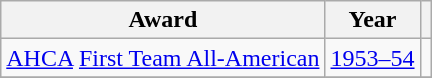<table class="wikitable">
<tr>
<th>Award</th>
<th>Year</th>
<th></th>
</tr>
<tr>
<td><a href='#'>AHCA</a> <a href='#'>First Team All-American</a></td>
<td><a href='#'>1953–54</a></td>
<td></td>
</tr>
<tr>
</tr>
</table>
